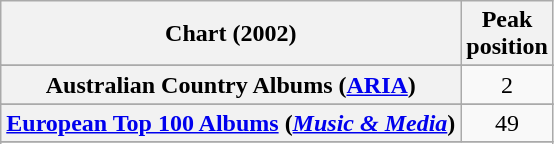<table class="wikitable sortable plainrowheaders" style="text-align:center;">
<tr>
<th>Chart (2002)</th>
<th>Peak<br>position</th>
</tr>
<tr>
</tr>
<tr>
<th scope="row">Australian Country Albums (<a href='#'>ARIA</a>)</th>
<td>2</td>
</tr>
<tr>
</tr>
<tr>
</tr>
<tr>
</tr>
<tr>
<th scope="row"><a href='#'>European Top 100 Albums</a> (<em><a href='#'>Music & Media</a></em>)</th>
<td align="center">49</td>
</tr>
<tr>
</tr>
<tr>
</tr>
<tr>
</tr>
<tr>
</tr>
<tr>
</tr>
<tr>
</tr>
<tr>
</tr>
<tr>
</tr>
<tr>
</tr>
<tr>
</tr>
<tr>
</tr>
</table>
